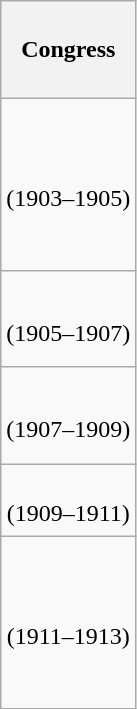<table class="wikitable" style="float:left; margin:0; margin-right:-0.5px; margin-top:14px; text-align:center;">
<tr style="white-space:nowrap; height:4.08em;">
<th>Congress</th>
</tr>
<tr style="white-space:nowrap; height:7.18em;">
<td><strong></strong><br>(1903–1905)</td>
</tr>
<tr style="white-space:nowrap; height:4.02em">
<td><strong></strong><br>(1905–1907)</td>
</tr>
<tr style="white-space:nowrap; height:4.02em">
<td><strong></strong><br>(1907–1909)</td>
</tr>
<tr style="white-space:nowrap; height:3em">
<td><strong></strong><br>(1909–1911)</td>
</tr>
<tr style="white-space:nowrap; height:7.2em">
<td><strong></strong><br>(1911–1913)</td>
</tr>
</table>
